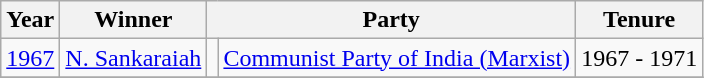<table class="wikitable sortable">
<tr>
<th>Year</th>
<th>Winner</th>
<th colspan=2>Party</th>
<th>Tenure</th>
</tr>
<tr>
<td><a href='#'>1967</a></td>
<td><a href='#'>N. Sankaraiah</a></td>
<td></td>
<td><a href='#'>Communist Party of India (Marxist)</a></td>
<td>1967 - 1971</td>
</tr>
<tr>
</tr>
</table>
